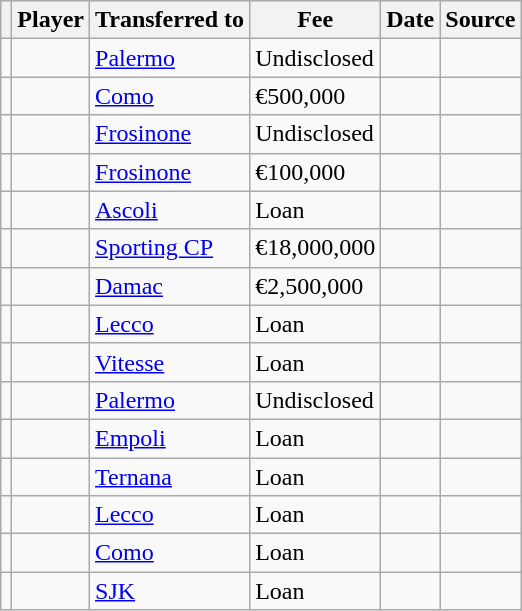<table class="wikitable plainrowheaders sortable">
<tr>
<th></th>
<th scope="col">Player</th>
<th>Transferred to</th>
<th style="width: 65px;">Fee</th>
<th scope="col">Date</th>
<th scope="col">Source</th>
</tr>
<tr>
<td align="center"></td>
<td></td>
<td> <a href='#'>Palermo</a></td>
<td>Undisclosed</td>
<td></td>
<td></td>
</tr>
<tr>
<td align="center"></td>
<td></td>
<td> <a href='#'>Como</a></td>
<td>€500,000</td>
<td></td>
<td></td>
</tr>
<tr>
<td align="center"></td>
<td></td>
<td> <a href='#'>Frosinone</a></td>
<td>Undisclosed</td>
<td></td>
<td></td>
</tr>
<tr>
<td align="center"></td>
<td></td>
<td> <a href='#'>Frosinone</a></td>
<td>€100,000</td>
<td></td>
<td></td>
</tr>
<tr>
<td align="center"></td>
<td></td>
<td> <a href='#'>Ascoli</a></td>
<td>Loan</td>
<td></td>
<td></td>
</tr>
<tr>
<td align="center"></td>
<td></td>
<td> <a href='#'>Sporting CP</a></td>
<td>€18,000,000</td>
<td></td>
<td></td>
</tr>
<tr>
<td align="center"></td>
<td></td>
<td> <a href='#'>Damac</a></td>
<td>€2,500,000</td>
<td></td>
<td></td>
</tr>
<tr>
<td align="center"></td>
<td></td>
<td> <a href='#'>Lecco</a></td>
<td>Loan</td>
<td></td>
<td></td>
</tr>
<tr>
<td align="center"></td>
<td></td>
<td> <a href='#'>Vitesse</a></td>
<td>Loan</td>
<td></td>
<td></td>
</tr>
<tr>
<td align="center"></td>
<td></td>
<td> <a href='#'>Palermo</a></td>
<td>Undisclosed</td>
<td></td>
<td></td>
</tr>
<tr>
<td align="center"></td>
<td></td>
<td> <a href='#'>Empoli</a></td>
<td>Loan</td>
<td></td>
<td></td>
</tr>
<tr>
<td align="center"></td>
<td></td>
<td> <a href='#'>Ternana</a></td>
<td>Loan</td>
<td></td>
<td></td>
</tr>
<tr>
<td align="center"></td>
<td></td>
<td> <a href='#'>Lecco</a></td>
<td>Loan</td>
<td></td>
<td></td>
</tr>
<tr>
<td align="center"></td>
<td></td>
<td> <a href='#'>Como</a></td>
<td>Loan</td>
<td></td>
<td></td>
</tr>
<tr>
<td align="center"></td>
<td></td>
<td> <a href='#'>SJK</a></td>
<td>Loan</td>
<td></td>
<td></td>
</tr>
</table>
